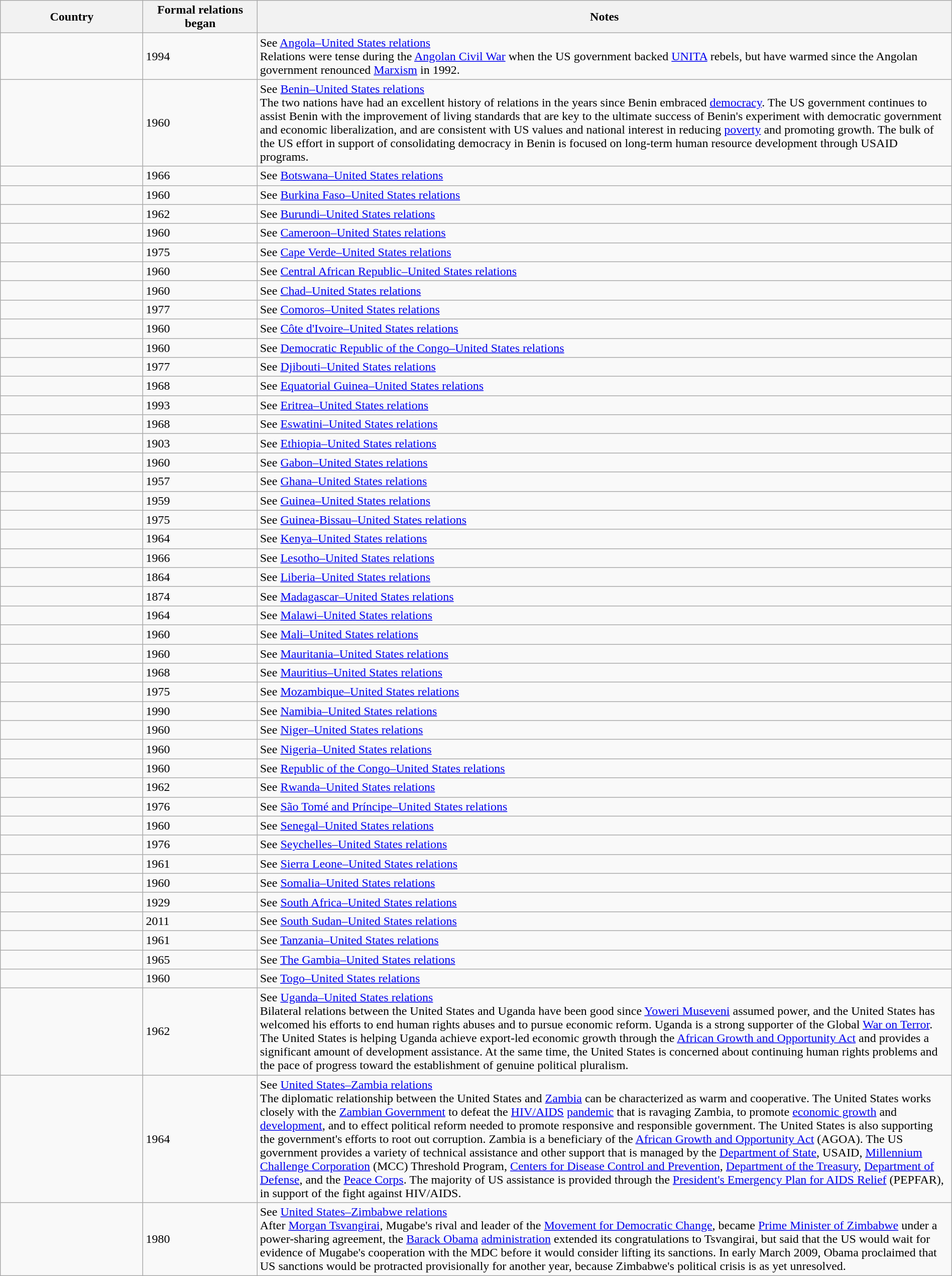<table class="wikitable sortable" border="1" style="width:100%; margin:auto;">
<tr>
<th width="15%">Country</th>
<th width="12%">Formal relations began</th>
<th>Notes</th>
</tr>
<tr -valign="top">
<td></td>
<td>1994</td>
<td>See <a href='#'>Angola–United States relations</a><br>Relations were tense during the <a href='#'>Angolan Civil War</a> when the US government backed <a href='#'>UNITA</a> rebels, but have warmed since the Angolan government renounced <a href='#'>Marxism</a> in 1992.</td>
</tr>
<tr -valign="top">
<td></td>
<td>1960</td>
<td>See <a href='#'>Benin–United States relations</a><br>The two nations have had an excellent history of relations in the years since Benin embraced <a href='#'>democracy</a>. The US government continues to assist Benin with the improvement of living standards that are key to the ultimate success of Benin's experiment with democratic government and economic liberalization, and are consistent with US values and national interest in reducing <a href='#'>poverty</a> and promoting growth. The bulk of the US effort in support of consolidating democracy in Benin is focused on long-term human resource development through USAID programs.</td>
</tr>
<tr -valign="top">
<td></td>
<td>1966</td>
<td>See <a href='#'>Botswana–United States relations</a></td>
</tr>
<tr -valign="top">
<td></td>
<td>1960</td>
<td>See <a href='#'>Burkina Faso–United States relations</a></td>
</tr>
<tr -valign="top">
<td></td>
<td>1962</td>
<td>See <a href='#'>Burundi–United States relations</a></td>
</tr>
<tr -valign="top">
<td></td>
<td>1960</td>
<td>See <a href='#'>Cameroon–United States relations</a></td>
</tr>
<tr -valign="top">
<td></td>
<td>1975</td>
<td>See <a href='#'>Cape Verde–United States relations</a></td>
</tr>
<tr -valign="top">
<td></td>
<td>1960</td>
<td>See <a href='#'>Central African Republic–United States relations</a></td>
</tr>
<tr -valign="top">
<td></td>
<td>1960</td>
<td>See <a href='#'>Chad–United States relations</a></td>
</tr>
<tr -valign="top">
<td></td>
<td>1977</td>
<td>See <a href='#'>Comoros–United States relations</a></td>
</tr>
<tr -valign="top">
<td></td>
<td>1960</td>
<td>See <a href='#'>Côte d'Ivoire–United States relations</a></td>
</tr>
<tr -valign="top">
<td></td>
<td>1960</td>
<td>See <a href='#'>Democratic Republic of the Congo–United States relations</a></td>
</tr>
<tr -valign="top">
<td></td>
<td>1977</td>
<td>See <a href='#'>Djibouti–United States relations</a></td>
</tr>
<tr -valign="top">
<td></td>
<td>1968</td>
<td>See <a href='#'>Equatorial Guinea–United States relations</a></td>
</tr>
<tr -valign="top">
<td></td>
<td>1993</td>
<td>See <a href='#'>Eritrea–United States relations</a></td>
</tr>
<tr -valign="top">
<td></td>
<td>1968</td>
<td>See <a href='#'>Eswatini–United States relations</a></td>
</tr>
<tr -valign="top">
<td></td>
<td>1903</td>
<td>See <a href='#'>Ethiopia–United States relations</a></td>
</tr>
<tr -valign="top">
<td></td>
<td>1960</td>
<td>See <a href='#'>Gabon–United States relations</a></td>
</tr>
<tr -valign="top">
<td></td>
<td>1957</td>
<td>See <a href='#'>Ghana–United States relations</a></td>
</tr>
<tr -valign="top">
<td></td>
<td>1959</td>
<td>See <a href='#'>Guinea–United States relations</a></td>
</tr>
<tr -valign="top">
<td></td>
<td>1975</td>
<td>See <a href='#'>Guinea-Bissau–United States relations</a></td>
</tr>
<tr -valign="top">
<td></td>
<td>1964</td>
<td>See <a href='#'>Kenya–United States relations</a></td>
</tr>
<tr -valign="top">
<td></td>
<td>1966</td>
<td>See <a href='#'>Lesotho–United States relations</a></td>
</tr>
<tr -valign="top">
<td></td>
<td>1864</td>
<td>See <a href='#'>Liberia–United States relations</a></td>
</tr>
<tr -valign="top">
<td></td>
<td>1874</td>
<td>See <a href='#'>Madagascar–United States relations</a></td>
</tr>
<tr -valign="top">
<td></td>
<td>1964</td>
<td>See <a href='#'>Malawi–United States relations</a></td>
</tr>
<tr -valign="top">
<td></td>
<td>1960</td>
<td>See <a href='#'>Mali–United States relations</a></td>
</tr>
<tr -valign="top">
<td></td>
<td>1960</td>
<td>See <a href='#'>Mauritania–United States relations</a></td>
</tr>
<tr -valign="top">
<td></td>
<td>1968</td>
<td>See <a href='#'>Mauritius–United States relations</a></td>
</tr>
<tr -valign="top">
<td></td>
<td>1975</td>
<td>See <a href='#'>Mozambique–United States relations</a></td>
</tr>
<tr -valign="top">
<td></td>
<td>1990</td>
<td>See <a href='#'>Namibia–United States relations</a></td>
</tr>
<tr -valign="top">
<td></td>
<td>1960</td>
<td>See <a href='#'>Niger–United States relations</a></td>
</tr>
<tr -valign="top">
<td></td>
<td>1960</td>
<td>See <a href='#'>Nigeria–United States relations</a></td>
</tr>
<tr -valign="top">
<td></td>
<td>1960</td>
<td>See <a href='#'>Republic of the Congo–United States relations</a></td>
</tr>
<tr -valign="top">
<td></td>
<td>1962</td>
<td>See <a href='#'>Rwanda–United States relations</a></td>
</tr>
<tr -valign="top">
<td></td>
<td>1976</td>
<td>See <a href='#'>São Tomé and Príncipe–United States relations</a></td>
</tr>
<tr -valign="top">
<td></td>
<td>1960</td>
<td>See <a href='#'>Senegal–United States relations</a></td>
</tr>
<tr -valign="top">
<td></td>
<td>1976</td>
<td>See <a href='#'>Seychelles–United States relations</a></td>
</tr>
<tr -valign="top">
<td></td>
<td>1961</td>
<td>See <a href='#'>Sierra Leone–United States relations</a></td>
</tr>
<tr -valign="top">
<td></td>
<td>1960</td>
<td>See <a href='#'>Somalia–United States relations</a></td>
</tr>
<tr -valign="top">
<td></td>
<td>1929</td>
<td>See <a href='#'>South Africa–United States relations</a></td>
</tr>
<tr -valign="top">
<td></td>
<td>2011</td>
<td>See <a href='#'>South Sudan–United States relations</a></td>
</tr>
<tr -valign="top">
<td></td>
<td>1961</td>
<td>See <a href='#'>Tanzania–United States relations</a></td>
</tr>
<tr -valign="top">
<td></td>
<td>1965</td>
<td>See <a href='#'>The Gambia–United States relations</a></td>
</tr>
<tr -valign="top">
<td></td>
<td>1960</td>
<td>See <a href='#'>Togo–United States relations</a></td>
</tr>
<tr -valign="top">
<td></td>
<td>1962</td>
<td>See <a href='#'>Uganda–United States relations</a><br>Bilateral relations between the United States and Uganda have been good since <a href='#'>Yoweri Museveni</a> assumed power, and the United States has welcomed his efforts to end human rights abuses and to pursue economic reform. Uganda is a strong supporter of the Global <a href='#'>War on Terror</a>. The United States is helping Uganda achieve export-led economic growth through the <a href='#'>African Growth and Opportunity Act</a> and provides a significant amount of development assistance. At the same time, the United States is concerned about continuing human rights problems and the pace of progress toward the establishment of genuine political pluralism.</td>
</tr>
<tr -valign="top">
<td></td>
<td>1964</td>
<td>See <a href='#'>United States–Zambia relations</a><br>The diplomatic relationship between the United States and <a href='#'>Zambia</a> can be characterized as warm and cooperative. The United States works closely with the <a href='#'>Zambian Government</a> to defeat the <a href='#'>HIV/AIDS</a> <a href='#'>pandemic</a> that is ravaging Zambia, to promote <a href='#'>economic growth</a> and <a href='#'>development</a>, and to effect political reform needed to promote responsive and responsible government. The United States is also supporting the government's efforts to root out corruption. Zambia is a beneficiary of the <a href='#'>African Growth and Opportunity Act</a> (AGOA). The US government provides a variety of technical assistance and other support that is managed by the <a href='#'>Department of State</a>, USAID, <a href='#'>Millennium Challenge Corporation</a> (MCC) Threshold Program, <a href='#'>Centers for Disease Control and Prevention</a>, <a href='#'>Department of the Treasury</a>, <a href='#'>Department of Defense</a>, and the <a href='#'>Peace Corps</a>. The majority of US assistance is provided through the <a href='#'>President's Emergency Plan for AIDS Relief</a> (PEPFAR), in support of the fight against HIV/AIDS.</td>
</tr>
<tr -valign="top">
<td></td>
<td>1980</td>
<td>See <a href='#'>United States–Zimbabwe relations</a><br>After <a href='#'>Morgan Tsvangirai</a>, Mugabe's rival and leader of the <a href='#'>Movement for Democratic Change</a>, became <a href='#'>Prime Minister of Zimbabwe</a> under a power-sharing agreement, the <a href='#'>Barack Obama</a> <a href='#'>administration</a> extended its congratulations to Tsvangirai, but said that the US would wait for evidence of Mugabe's cooperation with the MDC before it would consider lifting its sanctions. In early March 2009, Obama proclaimed that US sanctions would be protracted provisionally for another year, because Zimbabwe's political crisis is as yet unresolved.</td>
</tr>
</table>
